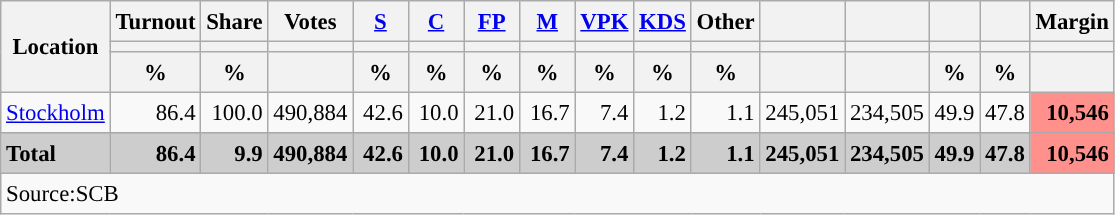<table class="wikitable sortable" style="text-align:right; font-size:95%; line-height:20px;">
<tr>
<th rowspan="3">Location</th>
<th>Turnout</th>
<th>Share</th>
<th>Votes</th>
<th width="30px" class="unsortable"><a href='#'>S</a></th>
<th width="30px" class="unsortable"><a href='#'>C</a></th>
<th width="30px" class="unsortable"><a href='#'>FP</a></th>
<th width="30px" class="unsortable"><a href='#'>M</a></th>
<th width="30px" class="unsortable"><a href='#'>VPK</a></th>
<th width="30px" class="unsortable"><a href='#'>KDS</a></th>
<th width="30px" class="unsortable">Other</th>
<th></th>
<th></th>
<th></th>
<th></th>
<th>Margin</th>
</tr>
<tr>
<th></th>
<th></th>
<th></th>
<th style="background:"></th>
<th style="background:"></th>
<th style="background:"></th>
<th style="background:"></th>
<th style="background:"></th>
<th style="background:"></th>
<th style="background:"></th>
<th style="background:"></th>
<th style="background:"></th>
<th style="background:"></th>
<th style="background:"></th>
<th></th>
</tr>
<tr>
<th data-sort-type="number">%</th>
<th data-sort-type="number">%</th>
<th></th>
<th data-sort-type="number">%</th>
<th data-sort-type="number">%</th>
<th data-sort-type="number">%</th>
<th data-sort-type="number">%</th>
<th data-sort-type="number">%</th>
<th data-sort-type="number">%</th>
<th data-sort-type="number">%</th>
<th data-sort-type="number"></th>
<th data-sort-type="number"></th>
<th data-sort-type="number">%</th>
<th data-sort-type="number">%</th>
<th data-sort-type="number"></th>
</tr>
<tr>
<td align=left><a href='#'>Stockholm</a></td>
<td>86.4</td>
<td>100.0</td>
<td>490,884</td>
<td>42.6</td>
<td>10.0</td>
<td>21.0</td>
<td>16.7</td>
<td>7.4</td>
<td>1.2</td>
<td>1.1</td>
<td>245,051</td>
<td>234,505</td>
<td>49.9</td>
<td>47.8</td>
<td bgcolor=#ff908c><strong>10,546</strong></td>
</tr>
<tr>
</tr>
<tr style="background:#CDCDCD;">
<td align=left><strong>Total</strong></td>
<td><strong>86.4</strong></td>
<td><strong>9.9</strong></td>
<td><strong>490,884</strong></td>
<td><strong>42.6</strong></td>
<td><strong>10.0</strong></td>
<td><strong>21.0</strong></td>
<td><strong>16.7</strong></td>
<td><strong>7.4</strong></td>
<td><strong>1.2</strong></td>
<td><strong>1.1</strong></td>
<td><strong>245,051</strong></td>
<td><strong>234,505</strong></td>
<td><strong>49.9</strong></td>
<td><strong>47.8</strong></td>
<td bgcolor=#ff908c><strong>10,546</strong></td>
</tr>
<tr>
<td align=left colspan=16>Source:SCB </td>
</tr>
</table>
